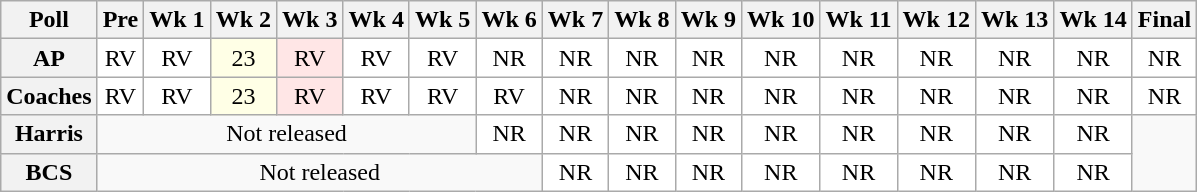<table class="wikitable" style="white-space:nowrap;">
<tr>
<th>Poll</th>
<th>Pre</th>
<th>Wk 1</th>
<th>Wk 2</th>
<th>Wk 3</th>
<th>Wk 4</th>
<th>Wk 5</th>
<th>Wk 6</th>
<th>Wk 7</th>
<th>Wk 8</th>
<th>Wk 9</th>
<th>Wk 10</th>
<th>Wk 11</th>
<th>Wk 12</th>
<th>Wk 13</th>
<th>Wk 14</th>
<th>Final</th>
</tr>
<tr style="text-align:center;">
<th>AP</th>
<td style="background:#FFF;">RV</td>
<td style="background:#FFF;">RV</td>
<td style="background:#FFFFE6;">23</td>
<td style="background:#FFE6E6;">RV</td>
<td style="background:#FFF;">RV</td>
<td style="background:#FFF;">RV</td>
<td style="background:#FFF;">NR</td>
<td style="background:#FFF;">NR</td>
<td style="background:#FFF;">NR</td>
<td style="background:#FFF;">NR</td>
<td style="background:#FFF;">NR</td>
<td style="background:#FFF;">NR</td>
<td style="background:#FFF;">NR</td>
<td style="background:#FFF;">NR</td>
<td style="background:#FFF;">NR</td>
<td style="background:#FFF;">NR</td>
</tr>
<tr style="text-align:center;">
<th>Coaches</th>
<td style="background:#FFF;">RV</td>
<td style="background:#FFF;">RV</td>
<td style="background:#FFFFE6;">23</td>
<td style="background:#FFE6E6;">RV</td>
<td style="background:#FFF;">RV</td>
<td style="background:#FFF;">RV</td>
<td style="background:#FFF;">RV</td>
<td style="background:#FFF;">NR</td>
<td style="background:#FFF;">NR</td>
<td style="background:#FFF;">NR</td>
<td style="background:#FFF;">NR</td>
<td style="background:#FFF;">NR</td>
<td style="background:#FFF;">NR</td>
<td style="background:#FFF;">NR</td>
<td style="background:#FFF;">NR</td>
<td style="background:#FFF;">NR</td>
</tr>
<tr style="text-align:center;">
<th>Harris</th>
<td colspan="6">Not released</td>
<td style="background:#FFF;">NR</td>
<td style="background:#FFF;">NR</td>
<td style="background:#FFF;">NR</td>
<td style="background:#FFF;">NR</td>
<td style="background:#FFF;">NR</td>
<td style="background:#FFF;">NR</td>
<td style="background:#FFF;">NR</td>
<td style="background:#FFF;">NR</td>
<td style="background:#FFF;">NR</td>
</tr>
<tr style="text-align:center;">
<th>BCS</th>
<td colspan="7">Not released</td>
<td style="background:#FFF;">NR</td>
<td style="background:#FFF;">NR</td>
<td style="background:#FFF;">NR</td>
<td style="background:#FFF;">NR</td>
<td style="background:#FFF;">NR</td>
<td style="background:#FFF;">NR</td>
<td style="background:#FFF;">NR</td>
<td style="background:#FFF;">NR</td>
</tr>
</table>
